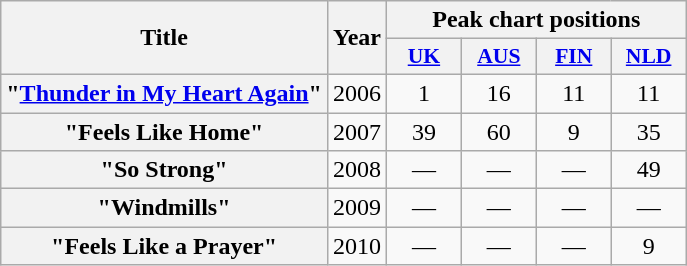<table class="wikitable plainrowheaders" style="text-align:center;">
<tr>
<th scope="col" rowspan="2">Title</th>
<th scope="col" rowspan="2">Year</th>
<th scope="col" colspan="4">Peak chart positions</th>
</tr>
<tr>
<th scope="col" style="width:3em;font-size:90%;"><a href='#'>UK</a><br></th>
<th scope="col" style="width:3em;font-size:90%;"><a href='#'>AUS</a><br></th>
<th scope="col" style="width:3em;font-size:90%;"><a href='#'>FIN</a><br></th>
<th scope="col" style="width:3em;font-size:90%;"><a href='#'>NLD</a><br></th>
</tr>
<tr>
<th scope="row">"<a href='#'>Thunder in My Heart Again</a>"<br></th>
<td>2006</td>
<td>1</td>
<td>16</td>
<td>11</td>
<td>11</td>
</tr>
<tr>
<th scope="row">"Feels Like Home"<br></th>
<td>2007</td>
<td>39</td>
<td>60</td>
<td>9</td>
<td>35</td>
</tr>
<tr>
<th scope="row">"So Strong"<br></th>
<td>2008</td>
<td>—</td>
<td>—</td>
<td>—</td>
<td>49</td>
</tr>
<tr>
<th scope="row">"Windmills"</th>
<td>2009</td>
<td>—</td>
<td>—</td>
<td>—</td>
<td>—</td>
</tr>
<tr>
<th scope="row">"Feels Like a Prayer"<br></th>
<td>2010</td>
<td>—</td>
<td>—</td>
<td>—</td>
<td>9</td>
</tr>
</table>
